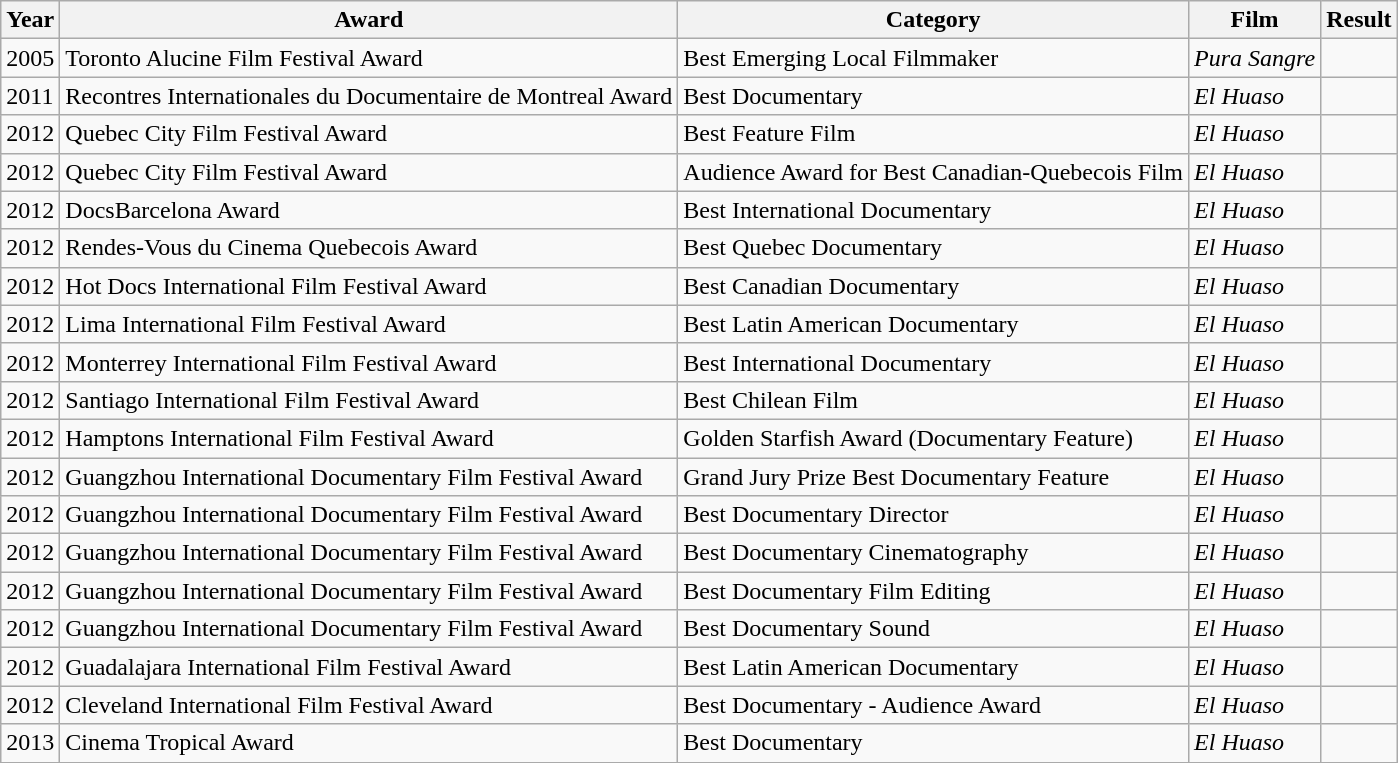<table class="wikitable">
<tr>
<th>Year</th>
<th>Award</th>
<th>Category</th>
<th>Film</th>
<th>Result</th>
</tr>
<tr>
<td>2005</td>
<td>Toronto Alucine Film Festival Award</td>
<td>Best Emerging Local Filmmaker</td>
<td><em>Pura Sangre</em></td>
<td></td>
</tr>
<tr>
<td>2011</td>
<td>Recontres Internationales du Documentaire de Montreal Award</td>
<td>Best Documentary</td>
<td><em>El Huaso</em></td>
<td></td>
</tr>
<tr>
<td>2012</td>
<td>Quebec City Film Festival Award</td>
<td>Best Feature Film</td>
<td><em>El Huaso</em></td>
<td></td>
</tr>
<tr>
<td>2012</td>
<td>Quebec City Film Festival Award</td>
<td>Audience Award for Best Canadian-Quebecois Film</td>
<td><em>El Huaso</em></td>
<td></td>
</tr>
<tr>
<td>2012</td>
<td>DocsBarcelona Award</td>
<td>Best International Documentary</td>
<td><em>El Huaso</em></td>
<td></td>
</tr>
<tr>
<td>2012</td>
<td>Rendes-Vous du Cinema Quebecois Award</td>
<td>Best Quebec Documentary</td>
<td><em>El Huaso</em></td>
<td></td>
</tr>
<tr>
<td>2012</td>
<td>Hot Docs International Film Festival Award</td>
<td>Best Canadian Documentary</td>
<td><em>El Huaso</em></td>
<td></td>
</tr>
<tr>
<td>2012</td>
<td>Lima International Film Festival Award</td>
<td>Best Latin American Documentary</td>
<td><em>El Huaso</em></td>
<td></td>
</tr>
<tr>
<td>2012</td>
<td>Monterrey International Film Festival Award</td>
<td>Best International Documentary</td>
<td><em>El Huaso</em></td>
<td></td>
</tr>
<tr>
<td>2012</td>
<td>Santiago International Film Festival Award</td>
<td>Best Chilean Film</td>
<td><em>El Huaso</em></td>
<td></td>
</tr>
<tr>
<td>2012</td>
<td>Hamptons International Film Festival Award</td>
<td>Golden Starfish Award (Documentary Feature)</td>
<td><em>El Huaso</em></td>
<td></td>
</tr>
<tr>
<td>2012</td>
<td>Guangzhou International Documentary Film Festival Award</td>
<td>Grand Jury Prize Best Documentary Feature</td>
<td><em>El Huaso</em></td>
<td></td>
</tr>
<tr>
<td>2012</td>
<td>Guangzhou International Documentary Film Festival Award</td>
<td>Best Documentary Director</td>
<td><em>El Huaso</em></td>
<td></td>
</tr>
<tr>
<td>2012</td>
<td>Guangzhou International Documentary Film Festival Award</td>
<td>Best Documentary Cinematography</td>
<td><em>El Huaso</em></td>
<td></td>
</tr>
<tr>
<td>2012</td>
<td>Guangzhou International Documentary Film Festival Award</td>
<td>Best Documentary Film Editing</td>
<td><em>El Huaso</em></td>
<td></td>
</tr>
<tr>
<td>2012</td>
<td>Guangzhou International Documentary Film Festival Award</td>
<td>Best Documentary Sound</td>
<td><em>El Huaso</em></td>
<td></td>
</tr>
<tr>
<td>2012</td>
<td>Guadalajara International Film Festival Award</td>
<td>Best Latin American Documentary</td>
<td><em>El Huaso</em></td>
<td></td>
</tr>
<tr>
<td>2012</td>
<td>Cleveland International Film Festival Award</td>
<td>Best Documentary - Audience Award</td>
<td><em>El Huaso</em></td>
<td></td>
</tr>
<tr>
<td>2013</td>
<td>Cinema Tropical Award</td>
<td>Best Documentary</td>
<td><em>El Huaso</em></td>
<td></td>
</tr>
<tr>
</tr>
</table>
